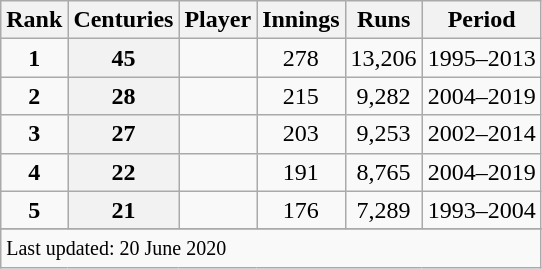<table class="wikitable plainrowheaders sortable">
<tr>
<th scope=col>Rank</th>
<th scope=col>Centuries</th>
<th scope=col>Player</th>
<th scope=col>Innings</th>
<th scope=col>Runs</th>
<th scope=col>Period</th>
</tr>
<tr>
<td align=center><strong>1</strong></td>
<th scope=row style="text-align:center;">45</th>
<td></td>
<td align=center>278</td>
<td align=center>13,206</td>
<td>1995–2013</td>
</tr>
<tr>
<td align=center><strong>2</strong></td>
<th scope=row style=text-align:center;>28</th>
<td></td>
<td align=center>215</td>
<td align=center>9,282</td>
<td>2004–2019</td>
</tr>
<tr>
<td align=center><strong>3</strong></td>
<th scope=row style=text-align:center;>27</th>
<td></td>
<td align=center>203</td>
<td align=center>9,253</td>
<td>2002–2014</td>
</tr>
<tr>
<td align=center><strong>4</strong></td>
<th scope=row style=text-align:center;>22</th>
<td></td>
<td align=center>191</td>
<td align=center>8,765</td>
<td>2004–2019</td>
</tr>
<tr>
<td align=center><strong>5</strong></td>
<th scope=row style=text-align:center;>21</th>
<td></td>
<td align=center>176</td>
<td align=center>7,289</td>
<td>1993–2004</td>
</tr>
<tr>
</tr>
<tr class=sortbottom>
<td colspan=6><small>Last updated: 20 June 2020</small></td>
</tr>
</table>
